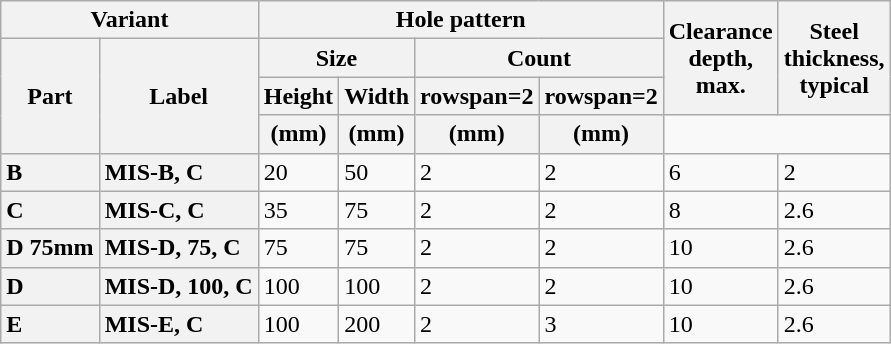<table class="wikitable">
<tr>
<th colspan="2">Variant</th>
<th colspan="4">Hole pattern</th>
<th rowspan=3>Clearance <br>depth, <br>max.</th>
<th rowspan=3>Steel <br>thickness, <br>typical</th>
</tr>
<tr>
<th rowspan=3>Part</th>
<th rowspan=3>Label</th>
<th colspan="2">Size</th>
<th colspan="2">Count</th>
</tr>
<tr>
<th>Height</th>
<th>Width</th>
<th>rowspan=2 </th>
<th>rowspan=2 </th>
</tr>
<tr>
<th>(mm)</th>
<th>(mm)</th>
<th>(mm)</th>
<th>(mm)</th>
</tr>
<tr>
<th style="text-align:left" scope="row">B</th>
<th style="text-align:left" scope="row">MIS-B, C</th>
<td>20</td>
<td>50</td>
<td>2</td>
<td>2</td>
<td>6</td>
<td>2</td>
</tr>
<tr>
<th style="text-align:left" scope="row">C</th>
<th style="text-align:left" scope="row">MIS-C, C</th>
<td>35</td>
<td>75</td>
<td>2</td>
<td>2</td>
<td>8</td>
<td>2.6</td>
</tr>
<tr>
<th style="text-align:left" scope="row">D 75mm</th>
<th style="text-align:left" scope="row">MIS-D, 75, C</th>
<td>75</td>
<td>75</td>
<td>2</td>
<td>2</td>
<td>10</td>
<td>2.6</td>
</tr>
<tr>
<th style="text-align:left" scope="row">D</th>
<th style="text-align:left" scope="row">MIS-D, 100, C</th>
<td>100</td>
<td>100</td>
<td>2</td>
<td>2</td>
<td>10</td>
<td>2.6</td>
</tr>
<tr>
<th style="text-align:left" scope="row">E</th>
<th style="text-align:left" scope="row">MIS-E, C</th>
<td>100</td>
<td>200</td>
<td>2</td>
<td>3</td>
<td>10</td>
<td>2.6</td>
</tr>
</table>
